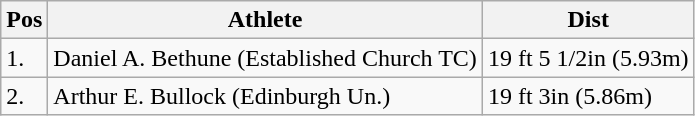<table class="wikitable">
<tr>
<th>Pos</th>
<th>Athlete</th>
<th>Dist</th>
</tr>
<tr>
<td>1.</td>
<td>Daniel A. Bethune (Established Church TC)</td>
<td>19 ft 5 1/2in (5.93m)</td>
</tr>
<tr>
<td>2.</td>
<td>Arthur E. Bullock (Edinburgh Un.)</td>
<td>19 ft 3in (5.86m)</td>
</tr>
</table>
